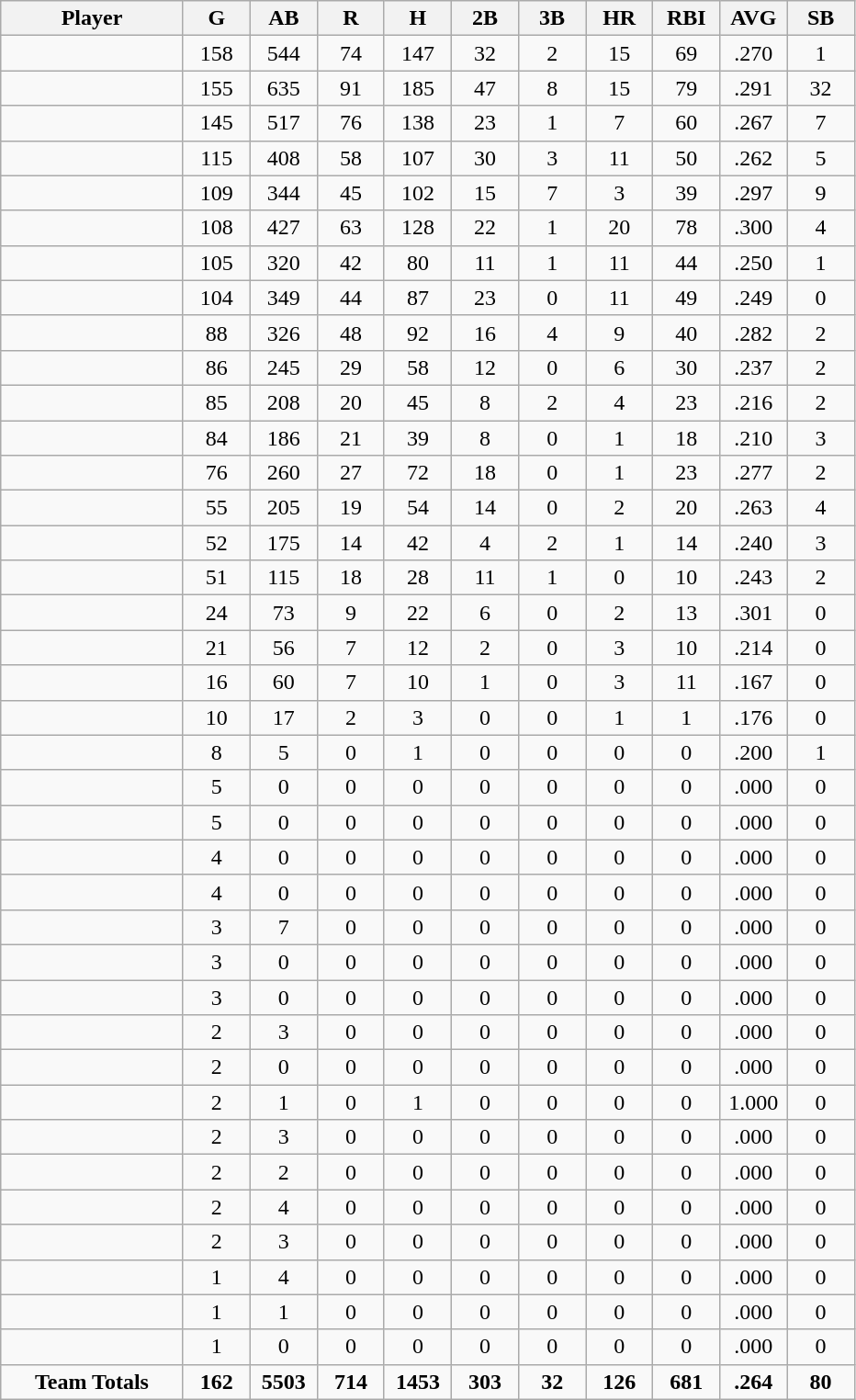<table class="wikitable sortable">
<tr>
<th bgcolor="#DDDDFF" width="19%">Player</th>
<th bgcolor="#DDDDFF" width="7%">G</th>
<th bgcolor="#DDDDFF" width="7%">AB</th>
<th bgcolor="#DDDDFF" width="7%">R</th>
<th bgcolor="#DDDDFF" width="7%">H</th>
<th bgcolor="#DDDDFF" width="7%">2B</th>
<th bgcolor="#DDDDFF" width="7%">3B</th>
<th bgcolor="#DDDDFF" width="7%">HR</th>
<th bgcolor="#DDDDFF" width="7%">RBI</th>
<th bgcolor="#DDDDFF" width="7%">AVG</th>
<th bgcolor="#DDDDFF" width="7%">SB</th>
</tr>
<tr align="center">
<td></td>
<td>158</td>
<td>544</td>
<td>74</td>
<td>147</td>
<td>32</td>
<td>2</td>
<td>15</td>
<td>69</td>
<td>.270</td>
<td>1</td>
</tr>
<tr align="center">
<td></td>
<td>155</td>
<td>635</td>
<td>91</td>
<td>185</td>
<td>47</td>
<td>8</td>
<td>15</td>
<td>79</td>
<td>.291</td>
<td>32</td>
</tr>
<tr align="center">
<td></td>
<td>145</td>
<td>517</td>
<td>76</td>
<td>138</td>
<td>23</td>
<td>1</td>
<td>7</td>
<td>60</td>
<td>.267</td>
<td>7</td>
</tr>
<tr align="center">
<td></td>
<td>115</td>
<td>408</td>
<td>58</td>
<td>107</td>
<td>30</td>
<td>3</td>
<td>11</td>
<td>50</td>
<td>.262</td>
<td>5</td>
</tr>
<tr align="center">
<td></td>
<td>109</td>
<td>344</td>
<td>45</td>
<td>102</td>
<td>15</td>
<td>7</td>
<td>3</td>
<td>39</td>
<td>.297</td>
<td>9</td>
</tr>
<tr align="center">
<td></td>
<td>108</td>
<td>427</td>
<td>63</td>
<td>128</td>
<td>22</td>
<td>1</td>
<td>20</td>
<td>78</td>
<td>.300</td>
<td>4</td>
</tr>
<tr align="center">
<td></td>
<td>105</td>
<td>320</td>
<td>42</td>
<td>80</td>
<td>11</td>
<td>1</td>
<td>11</td>
<td>44</td>
<td>.250</td>
<td>1</td>
</tr>
<tr align="center">
<td></td>
<td>104</td>
<td>349</td>
<td>44</td>
<td>87</td>
<td>23</td>
<td>0</td>
<td>11</td>
<td>49</td>
<td>.249</td>
<td>0</td>
</tr>
<tr align="center">
<td></td>
<td>88</td>
<td>326</td>
<td>48</td>
<td>92</td>
<td>16</td>
<td>4</td>
<td>9</td>
<td>40</td>
<td>.282</td>
<td>2</td>
</tr>
<tr align="center">
<td></td>
<td>86</td>
<td>245</td>
<td>29</td>
<td>58</td>
<td>12</td>
<td>0</td>
<td>6</td>
<td>30</td>
<td>.237</td>
<td>2</td>
</tr>
<tr align="center">
<td></td>
<td>85</td>
<td>208</td>
<td>20</td>
<td>45</td>
<td>8</td>
<td>2</td>
<td>4</td>
<td>23</td>
<td>.216</td>
<td>2</td>
</tr>
<tr align="center">
<td></td>
<td>84</td>
<td>186</td>
<td>21</td>
<td>39</td>
<td>8</td>
<td>0</td>
<td>1</td>
<td>18</td>
<td>.210</td>
<td>3</td>
</tr>
<tr align="center">
<td></td>
<td>76</td>
<td>260</td>
<td>27</td>
<td>72</td>
<td>18</td>
<td>0</td>
<td>1</td>
<td>23</td>
<td>.277</td>
<td>2</td>
</tr>
<tr align="center">
<td></td>
<td>55</td>
<td>205</td>
<td>19</td>
<td>54</td>
<td>14</td>
<td>0</td>
<td>2</td>
<td>20</td>
<td>.263</td>
<td>4</td>
</tr>
<tr align="center">
<td></td>
<td>52</td>
<td>175</td>
<td>14</td>
<td>42</td>
<td>4</td>
<td>2</td>
<td>1</td>
<td>14</td>
<td>.240</td>
<td>3</td>
</tr>
<tr align="center">
<td></td>
<td>51</td>
<td>115</td>
<td>18</td>
<td>28</td>
<td>11</td>
<td>1</td>
<td>0</td>
<td>10</td>
<td>.243</td>
<td>2</td>
</tr>
<tr align="center">
<td></td>
<td>24</td>
<td>73</td>
<td>9</td>
<td>22</td>
<td>6</td>
<td>0</td>
<td>2</td>
<td>13</td>
<td>.301</td>
<td>0</td>
</tr>
<tr align="center">
<td></td>
<td>21</td>
<td>56</td>
<td>7</td>
<td>12</td>
<td>2</td>
<td>0</td>
<td>3</td>
<td>10</td>
<td>.214</td>
<td>0</td>
</tr>
<tr align="center">
<td></td>
<td>16</td>
<td>60</td>
<td>7</td>
<td>10</td>
<td>1</td>
<td>0</td>
<td>3</td>
<td>11</td>
<td>.167</td>
<td>0</td>
</tr>
<tr align="center">
<td></td>
<td>10</td>
<td>17</td>
<td>2</td>
<td>3</td>
<td>0</td>
<td>0</td>
<td>1</td>
<td>1</td>
<td>.176</td>
<td>0</td>
</tr>
<tr align="center">
<td></td>
<td>8</td>
<td>5</td>
<td>0</td>
<td>1</td>
<td>0</td>
<td>0</td>
<td>0</td>
<td>0</td>
<td>.200</td>
<td>1</td>
</tr>
<tr align="center">
<td></td>
<td>5</td>
<td>0</td>
<td>0</td>
<td>0</td>
<td>0</td>
<td>0</td>
<td>0</td>
<td>0</td>
<td>.000</td>
<td>0</td>
</tr>
<tr align="center">
<td></td>
<td>5</td>
<td>0</td>
<td>0</td>
<td>0</td>
<td>0</td>
<td>0</td>
<td>0</td>
<td>0</td>
<td>.000</td>
<td>0</td>
</tr>
<tr align="center">
<td></td>
<td>4</td>
<td>0</td>
<td>0</td>
<td>0</td>
<td>0</td>
<td>0</td>
<td>0</td>
<td>0</td>
<td>.000</td>
<td>0</td>
</tr>
<tr align="center">
<td></td>
<td>4</td>
<td>0</td>
<td>0</td>
<td>0</td>
<td>0</td>
<td>0</td>
<td>0</td>
<td>0</td>
<td>.000</td>
<td>0</td>
</tr>
<tr align="center">
<td></td>
<td>3</td>
<td>7</td>
<td>0</td>
<td>0</td>
<td>0</td>
<td>0</td>
<td>0</td>
<td>0</td>
<td>.000</td>
<td>0</td>
</tr>
<tr align="center">
<td></td>
<td>3</td>
<td>0</td>
<td>0</td>
<td>0</td>
<td>0</td>
<td>0</td>
<td>0</td>
<td>0</td>
<td>.000</td>
<td>0</td>
</tr>
<tr align="center">
<td></td>
<td>3</td>
<td>0</td>
<td>0</td>
<td>0</td>
<td>0</td>
<td>0</td>
<td>0</td>
<td>0</td>
<td>.000</td>
<td>0</td>
</tr>
<tr align="center">
<td></td>
<td>2</td>
<td>3</td>
<td>0</td>
<td>0</td>
<td>0</td>
<td>0</td>
<td>0</td>
<td>0</td>
<td>.000</td>
<td>0</td>
</tr>
<tr align="center">
<td></td>
<td>2</td>
<td>0</td>
<td>0</td>
<td>0</td>
<td>0</td>
<td>0</td>
<td>0</td>
<td>0</td>
<td>.000</td>
<td>0</td>
</tr>
<tr align="center">
<td></td>
<td>2</td>
<td>1</td>
<td>0</td>
<td>1</td>
<td>0</td>
<td>0</td>
<td>0</td>
<td>0</td>
<td>1.000</td>
<td>0</td>
</tr>
<tr align="center">
<td></td>
<td>2</td>
<td>3</td>
<td>0</td>
<td>0</td>
<td>0</td>
<td>0</td>
<td>0</td>
<td>0</td>
<td>.000</td>
<td>0</td>
</tr>
<tr align="center">
<td></td>
<td>2</td>
<td>2</td>
<td>0</td>
<td>0</td>
<td>0</td>
<td>0</td>
<td>0</td>
<td>0</td>
<td>.000</td>
<td>0</td>
</tr>
<tr align="center">
<td></td>
<td>2</td>
<td>4</td>
<td>0</td>
<td>0</td>
<td>0</td>
<td>0</td>
<td>0</td>
<td>0</td>
<td>.000</td>
<td>0</td>
</tr>
<tr align="center">
<td></td>
<td>2</td>
<td>3</td>
<td>0</td>
<td>0</td>
<td>0</td>
<td>0</td>
<td>0</td>
<td>0</td>
<td>.000</td>
<td>0</td>
</tr>
<tr align="center">
<td></td>
<td>1</td>
<td>4</td>
<td>0</td>
<td>0</td>
<td>0</td>
<td>0</td>
<td>0</td>
<td>0</td>
<td>.000</td>
<td>0</td>
</tr>
<tr align="center">
<td></td>
<td>1</td>
<td>1</td>
<td>0</td>
<td>0</td>
<td>0</td>
<td>0</td>
<td>0</td>
<td>0</td>
<td>.000</td>
<td>0</td>
</tr>
<tr align="center">
<td></td>
<td>1</td>
<td>0</td>
<td>0</td>
<td>0</td>
<td>0</td>
<td>0</td>
<td>0</td>
<td>0</td>
<td>.000</td>
<td>0</td>
</tr>
<tr align="center" class="unsortable">
<td><strong>Team Totals</strong></td>
<td><strong>162</strong></td>
<td><strong>5503</strong></td>
<td><strong>714</strong></td>
<td><strong>1453</strong></td>
<td><strong>303</strong></td>
<td><strong>32</strong></td>
<td><strong>126</strong></td>
<td><strong>681</strong></td>
<td><strong>.264</strong></td>
<td><strong>80</strong></td>
</tr>
</table>
